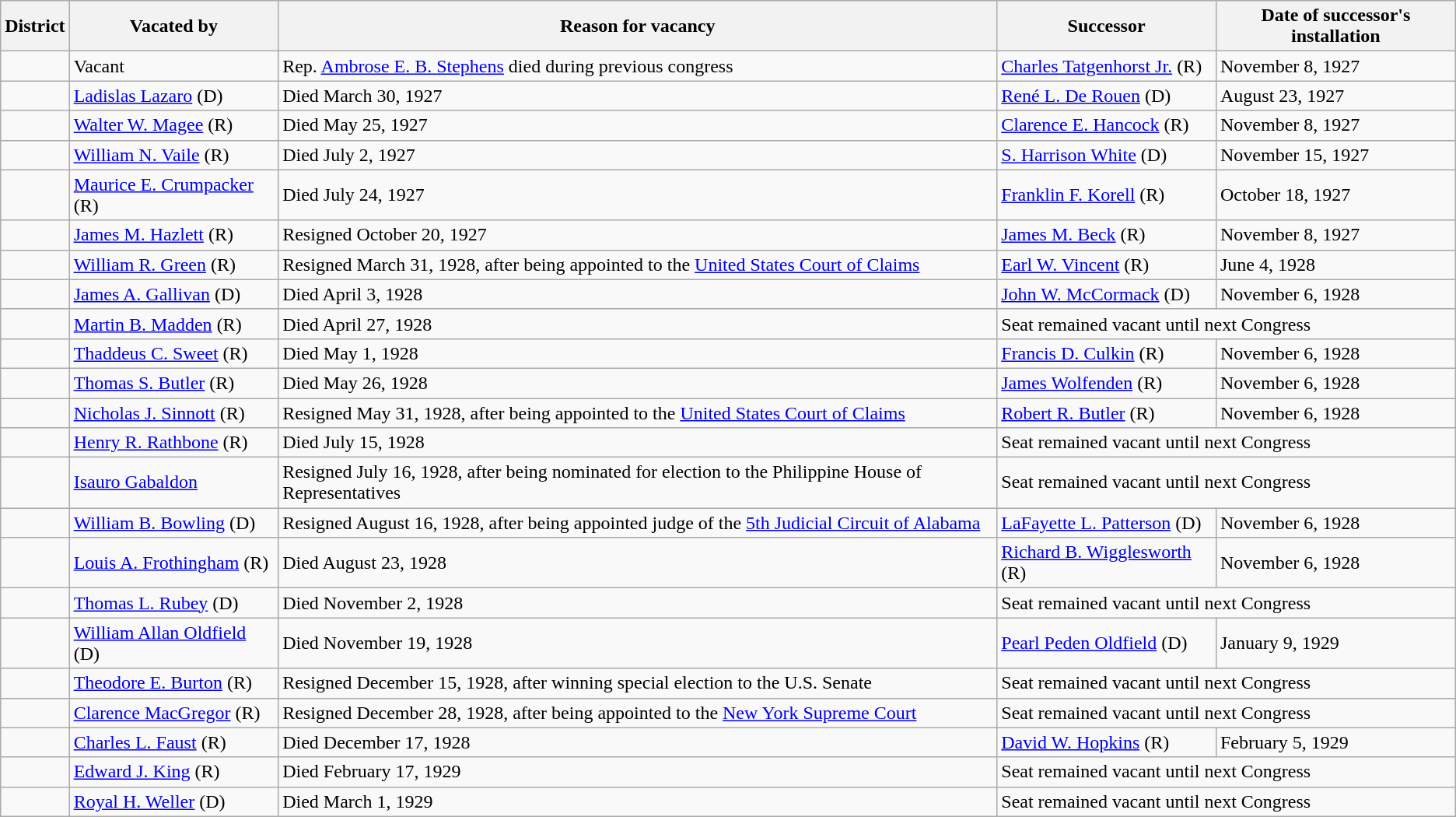<table class=wikitable>
<tr>
<th>District</th>
<th>Vacated by</th>
<th>Reason for vacancy</th>
<th>Successor</th>
<th>Date of successor's installation</th>
</tr>
<tr>
<td></td>
<td>Vacant</td>
<td>Rep. <a href='#'>Ambrose E. B. Stephens</a> died during previous congress</td>
<td><a href='#'>Charles Tatgenhorst Jr.</a> (R)</td>
<td>November 8, 1927</td>
</tr>
<tr>
<td></td>
<td><a href='#'>Ladislas Lazaro</a> (D)</td>
<td>Died March 30, 1927</td>
<td><a href='#'>René L. De Rouen</a> (D)</td>
<td>August 23, 1927</td>
</tr>
<tr>
<td></td>
<td><a href='#'>Walter W. Magee</a> (R)</td>
<td>Died May 25, 1927</td>
<td><a href='#'>Clarence E. Hancock</a> (R)</td>
<td>November 8, 1927</td>
</tr>
<tr>
<td></td>
<td><a href='#'>William N. Vaile</a> (R)</td>
<td>Died July 2, 1927</td>
<td><a href='#'>S. Harrison White</a> (D)</td>
<td>November 15, 1927</td>
</tr>
<tr>
<td></td>
<td><a href='#'>Maurice E. Crumpacker</a> (R)</td>
<td>Died July 24, 1927</td>
<td><a href='#'>Franklin F. Korell</a> (R)</td>
<td>October 18, 1927</td>
</tr>
<tr>
<td></td>
<td><a href='#'>James M. Hazlett</a> (R)</td>
<td>Resigned October 20, 1927</td>
<td><a href='#'>James M. Beck</a> (R)</td>
<td>November 8, 1927</td>
</tr>
<tr>
<td></td>
<td><a href='#'>William R. Green</a> (R)</td>
<td>Resigned March 31, 1928, after being appointed to the <a href='#'>United States Court of Claims</a></td>
<td><a href='#'>Earl W. Vincent</a> (R)</td>
<td>June 4, 1928</td>
</tr>
<tr>
<td></td>
<td><a href='#'>James A. Gallivan</a> (D)</td>
<td>Died April 3, 1928</td>
<td><a href='#'>John W. McCormack</a> (D)</td>
<td>November 6, 1928</td>
</tr>
<tr>
<td></td>
<td><a href='#'>Martin B. Madden</a> (R)</td>
<td>Died April 27, 1928</td>
<td colspan=2>Seat remained vacant until next Congress</td>
</tr>
<tr>
<td></td>
<td><a href='#'>Thaddeus C. Sweet</a> (R)</td>
<td>Died May 1, 1928</td>
<td><a href='#'>Francis D. Culkin</a> (R)</td>
<td>November 6, 1928</td>
</tr>
<tr>
<td></td>
<td><a href='#'>Thomas S. Butler</a> (R)</td>
<td>Died May 26, 1928</td>
<td><a href='#'>James Wolfenden</a> (R)</td>
<td>November 6, 1928</td>
</tr>
<tr>
<td></td>
<td><a href='#'>Nicholas J. Sinnott</a> (R)</td>
<td>Resigned May 31, 1928, after being appointed to the <a href='#'>United States Court of Claims</a></td>
<td><a href='#'>Robert R. Butler</a> (R)</td>
<td>November 6, 1928</td>
</tr>
<tr>
<td></td>
<td><a href='#'>Henry R. Rathbone</a> (R)</td>
<td>Died July 15, 1928</td>
<td colspan=2>Seat remained vacant until next Congress</td>
</tr>
<tr>
<td></td>
<td><a href='#'>Isauro Gabaldon</a></td>
<td>Resigned July 16, 1928, after being nominated for election to the Philippine House of Representatives</td>
<td colspan=2>Seat remained vacant until next Congress</td>
</tr>
<tr>
<td></td>
<td><a href='#'>William B. Bowling</a> (D)</td>
<td>Resigned August 16, 1928, after being appointed judge of the <a href='#'>5th Judicial Circuit of Alabama</a></td>
<td><a href='#'>LaFayette L. Patterson</a> (D)</td>
<td>November 6, 1928</td>
</tr>
<tr>
<td></td>
<td><a href='#'>Louis A. Frothingham</a> (R)</td>
<td>Died August 23, 1928</td>
<td><a href='#'>Richard B. Wigglesworth</a> (R)</td>
<td>November 6, 1928</td>
</tr>
<tr>
<td></td>
<td><a href='#'>Thomas L. Rubey</a> (D)</td>
<td>Died November 2, 1928</td>
<td colspan=2>Seat remained vacant until next Congress</td>
</tr>
<tr>
<td></td>
<td><a href='#'>William Allan Oldfield</a> (D)</td>
<td>Died November 19, 1928</td>
<td><a href='#'>Pearl Peden Oldfield</a> (D)</td>
<td>January 9, 1929</td>
</tr>
<tr>
<td></td>
<td><a href='#'>Theodore E. Burton</a> (R)</td>
<td>Resigned December 15, 1928, after winning special election to the U.S. Senate</td>
<td colspan=2>Seat remained vacant until next Congress</td>
</tr>
<tr>
<td></td>
<td><a href='#'>Clarence MacGregor</a> (R)</td>
<td>Resigned December 28, 1928, after being appointed to the <a href='#'>New York Supreme Court</a></td>
<td colspan=2>Seat remained vacant until next Congress</td>
</tr>
<tr>
<td></td>
<td><a href='#'>Charles L. Faust</a> (R)</td>
<td>Died December 17, 1928</td>
<td><a href='#'>David W. Hopkins</a> (R)</td>
<td>February 5, 1929</td>
</tr>
<tr>
<td></td>
<td><a href='#'>Edward J. King</a> (R)</td>
<td>Died February 17, 1929</td>
<td colspan=2>Seat remained vacant until next Congress</td>
</tr>
<tr>
<td></td>
<td><a href='#'>Royal H. Weller</a> (D)</td>
<td>Died March 1, 1929</td>
<td colspan=2>Seat remained vacant until next Congress</td>
</tr>
</table>
